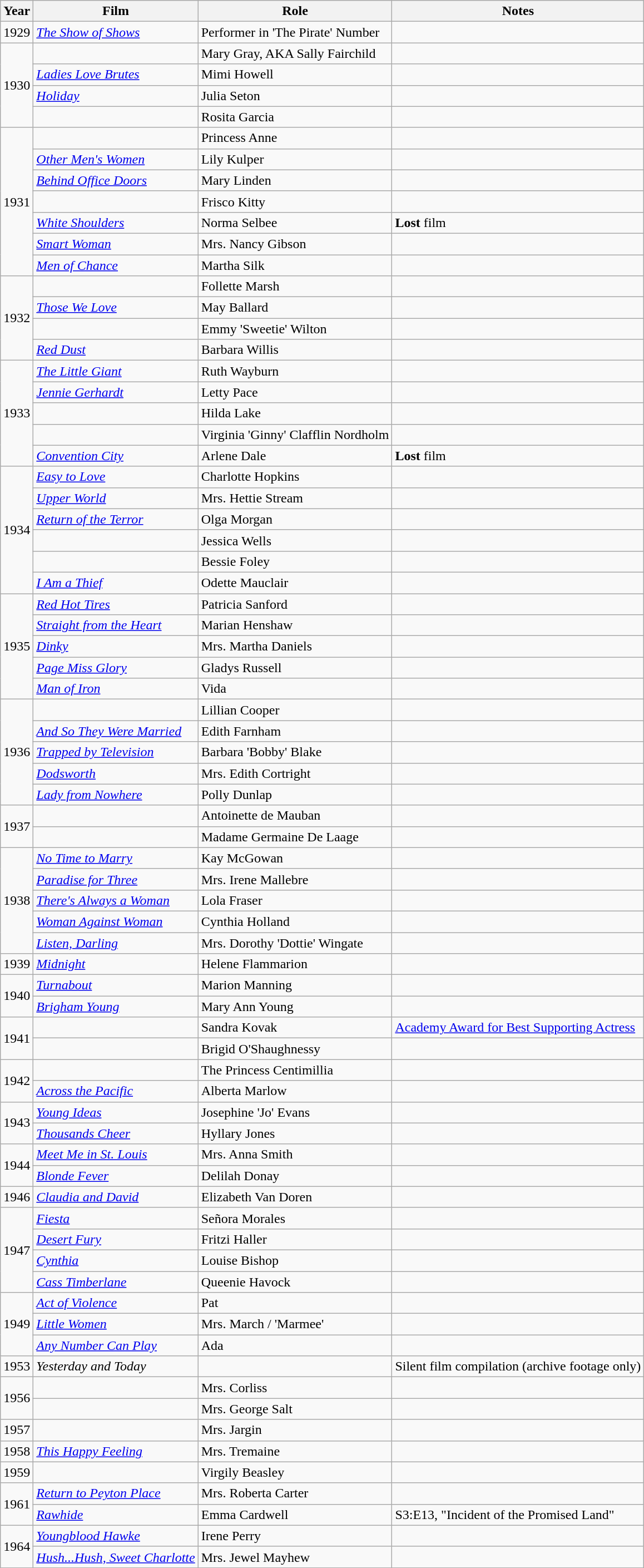<table class="wikitable">
<tr>
<th>Year</th>
<th>Film</th>
<th>Role</th>
<th>Notes</th>
</tr>
<tr>
<td>1929</td>
<td><em><a href='#'>The Show of Shows</a></em></td>
<td>Performer in 'The Pirate' Number</td>
<td></td>
</tr>
<tr>
<td rowspan=4>1930</td>
<td><em></em></td>
<td>Mary Gray, AKA Sally Fairchild</td>
<td></td>
</tr>
<tr>
<td><em><a href='#'>Ladies Love Brutes</a></em></td>
<td>Mimi Howell</td>
<td></td>
</tr>
<tr>
<td><em><a href='#'>Holiday</a></em></td>
<td>Julia Seton</td>
<td></td>
</tr>
<tr>
<td><em></em></td>
<td>Rosita Garcia</td>
<td></td>
</tr>
<tr>
<td rowspan=7>1931</td>
<td><em></em></td>
<td>Princess Anne</td>
<td></td>
</tr>
<tr>
<td><em><a href='#'>Other Men's Women</a></em></td>
<td>Lily Kulper</td>
<td></td>
</tr>
<tr>
<td><em><a href='#'>Behind Office Doors</a></em></td>
<td>Mary Linden</td>
<td></td>
</tr>
<tr>
<td><em></em></td>
<td>Frisco Kitty</td>
<td></td>
</tr>
<tr>
<td><em><a href='#'>White Shoulders</a></em></td>
<td>Norma Selbee</td>
<td><strong>Lost</strong> film</td>
</tr>
<tr>
<td><em><a href='#'>Smart Woman</a></em></td>
<td>Mrs. Nancy Gibson</td>
<td></td>
</tr>
<tr>
<td><em><a href='#'>Men of Chance</a></em></td>
<td>Martha Silk</td>
<td></td>
</tr>
<tr>
<td rowspan=4>1932</td>
<td><em></em></td>
<td>Follette Marsh</td>
<td></td>
</tr>
<tr>
<td><em><a href='#'>Those We Love</a></em></td>
<td>May Ballard</td>
<td></td>
</tr>
<tr>
<td><em></em></td>
<td>Emmy 'Sweetie' Wilton</td>
<td></td>
</tr>
<tr>
<td><em><a href='#'>Red Dust</a></em></td>
<td>Barbara Willis</td>
<td></td>
</tr>
<tr>
<td rowspan=5>1933</td>
<td><em><a href='#'>The Little Giant</a></em></td>
<td>Ruth Wayburn</td>
<td></td>
</tr>
<tr>
<td><em><a href='#'>Jennie Gerhardt</a></em></td>
<td>Letty Pace</td>
<td></td>
</tr>
<tr>
<td><em></em></td>
<td>Hilda Lake</td>
<td></td>
</tr>
<tr>
<td><em></em></td>
<td>Virginia 'Ginny' Clafflin Nordholm</td>
<td></td>
</tr>
<tr>
<td><em><a href='#'>Convention City</a></em></td>
<td>Arlene Dale</td>
<td><strong>Lost</strong> film</td>
</tr>
<tr>
<td rowspan=6>1934</td>
<td><em><a href='#'>Easy to Love</a></em></td>
<td>Charlotte Hopkins</td>
<td></td>
</tr>
<tr>
<td><em><a href='#'>Upper World</a></em></td>
<td>Mrs. Hettie Stream</td>
<td></td>
</tr>
<tr>
<td><em><a href='#'>Return of the Terror</a></em></td>
<td>Olga Morgan</td>
<td></td>
</tr>
<tr>
<td><em></em></td>
<td>Jessica Wells</td>
<td></td>
</tr>
<tr>
<td><em></em></td>
<td>Bessie Foley</td>
<td></td>
</tr>
<tr>
<td><em><a href='#'>I Am a Thief</a></em></td>
<td>Odette Mauclair</td>
<td></td>
</tr>
<tr>
<td rowspan=5>1935</td>
<td><em><a href='#'>Red Hot Tires</a></em></td>
<td>Patricia Sanford</td>
<td></td>
</tr>
<tr>
<td><em><a href='#'>Straight from the Heart</a></em></td>
<td>Marian Henshaw</td>
<td></td>
</tr>
<tr>
<td><em><a href='#'>Dinky</a></em></td>
<td>Mrs. Martha Daniels</td>
<td></td>
</tr>
<tr>
<td><em><a href='#'>Page Miss Glory</a></em></td>
<td>Gladys Russell</td>
<td></td>
</tr>
<tr>
<td><em><a href='#'>Man of Iron</a></em></td>
<td>Vida</td>
<td></td>
</tr>
<tr>
<td rowspan=5>1936</td>
<td><em></em></td>
<td>Lillian Cooper</td>
<td></td>
</tr>
<tr>
<td><em><a href='#'>And So They Were Married</a></em></td>
<td>Edith Farnham</td>
<td></td>
</tr>
<tr>
<td><em><a href='#'>Trapped by Television</a></em></td>
<td>Barbara 'Bobby' Blake</td>
<td></td>
</tr>
<tr>
<td><em><a href='#'>Dodsworth</a></em></td>
<td>Mrs. Edith Cortright</td>
<td></td>
</tr>
<tr>
<td><em><a href='#'>Lady from Nowhere</a></em></td>
<td>Polly Dunlap</td>
<td></td>
</tr>
<tr>
<td rowspan=2>1937</td>
<td><em></em></td>
<td>Antoinette de Mauban</td>
<td></td>
</tr>
<tr>
<td><em></em></td>
<td>Madame Germaine De Laage</td>
<td></td>
</tr>
<tr>
<td rowspan=5>1938</td>
<td><em><a href='#'>No Time to Marry</a></em></td>
<td>Kay McGowan</td>
<td></td>
</tr>
<tr>
<td><em><a href='#'>Paradise for Three</a></em></td>
<td>Mrs. Irene Mallebre</td>
<td></td>
</tr>
<tr>
<td><em><a href='#'>There's Always a Woman</a></em></td>
<td>Lola Fraser</td>
<td></td>
</tr>
<tr>
<td><em><a href='#'>Woman Against Woman</a></em></td>
<td>Cynthia Holland</td>
<td></td>
</tr>
<tr>
<td><em><a href='#'>Listen, Darling</a></em></td>
<td>Mrs. Dorothy 'Dottie' Wingate</td>
<td></td>
</tr>
<tr>
<td>1939</td>
<td><em><a href='#'>Midnight</a></em></td>
<td>Helene Flammarion</td>
<td></td>
</tr>
<tr>
<td rowspan=2>1940</td>
<td><em><a href='#'>Turnabout</a></em></td>
<td>Marion Manning</td>
<td></td>
</tr>
<tr>
<td><em><a href='#'>Brigham Young</a></em></td>
<td>Mary Ann Young</td>
<td></td>
</tr>
<tr>
<td rowspan=2>1941</td>
<td><em></em></td>
<td>Sandra Kovak</td>
<td><a href='#'>Academy Award for Best Supporting Actress</a></td>
</tr>
<tr>
<td><em></em></td>
<td>Brigid O'Shaughnessy</td>
<td></td>
</tr>
<tr>
<td rowspan=2>1942</td>
<td><em></em></td>
<td>The Princess Centimillia</td>
<td></td>
</tr>
<tr>
<td><em><a href='#'>Across the Pacific</a></em></td>
<td>Alberta Marlow</td>
<td></td>
</tr>
<tr>
<td rowspan=2>1943</td>
<td><em><a href='#'>Young Ideas</a></em></td>
<td>Josephine 'Jo' Evans</td>
<td></td>
</tr>
<tr>
<td><em><a href='#'>Thousands Cheer</a></em></td>
<td>Hyllary Jones</td>
<td></td>
</tr>
<tr>
<td rowspan=2>1944</td>
<td><em><a href='#'>Meet Me in St. Louis</a></em></td>
<td>Mrs. Anna Smith</td>
<td></td>
</tr>
<tr>
<td><em><a href='#'>Blonde Fever</a></em></td>
<td>Delilah Donay</td>
<td></td>
</tr>
<tr>
<td>1946</td>
<td><em><a href='#'>Claudia and David</a></em></td>
<td>Elizabeth Van Doren</td>
<td></td>
</tr>
<tr>
<td rowspan=4>1947</td>
<td><em><a href='#'>Fiesta</a></em></td>
<td>Señora Morales</td>
<td></td>
</tr>
<tr>
<td><em><a href='#'>Desert Fury</a></em></td>
<td>Fritzi Haller</td>
<td></td>
</tr>
<tr>
<td><em><a href='#'>Cynthia</a></em></td>
<td>Louise Bishop</td>
<td></td>
</tr>
<tr>
<td><em><a href='#'>Cass Timberlane</a></em></td>
<td>Queenie Havock</td>
<td></td>
</tr>
<tr>
<td rowspan=3>1949</td>
<td><em><a href='#'>Act of Violence</a></em></td>
<td>Pat</td>
<td></td>
</tr>
<tr>
<td><em><a href='#'>Little Women</a></em></td>
<td>Mrs. March / 'Marmee'</td>
<td></td>
</tr>
<tr>
<td><em><a href='#'>Any Number Can Play</a></em></td>
<td>Ada</td>
<td></td>
</tr>
<tr>
<td>1953</td>
<td><em>Yesterday and Today</em></td>
<td></td>
<td>Silent film compilation (archive footage only)</td>
</tr>
<tr>
<td rowspan=2>1956</td>
<td><em></em></td>
<td>Mrs. Corliss</td>
<td></td>
</tr>
<tr>
<td><em></em></td>
<td>Mrs. George Salt</td>
<td></td>
</tr>
<tr>
<td>1957</td>
<td><em></em></td>
<td>Mrs. Jargin</td>
<td></td>
</tr>
<tr>
<td>1958</td>
<td><em><a href='#'>This Happy Feeling</a></em></td>
<td>Mrs. Tremaine</td>
<td></td>
</tr>
<tr>
<td>1959</td>
<td><em></em></td>
<td>Virgily Beasley</td>
<td></td>
</tr>
<tr>
<td rowspan=2>1961</td>
<td><em><a href='#'>Return to Peyton Place</a></em></td>
<td>Mrs. Roberta Carter</td>
<td></td>
</tr>
<tr>
<td><em><a href='#'>Rawhide</a></em></td>
<td>Emma Cardwell</td>
<td>S3:E13, "Incident of the Promised Land"</td>
</tr>
<tr>
<td rowspan=2>1964</td>
<td><em><a href='#'>Youngblood Hawke</a></em></td>
<td>Irene Perry</td>
<td></td>
</tr>
<tr>
<td><em><a href='#'>Hush...Hush, Sweet Charlotte</a></em></td>
<td>Mrs. Jewel Mayhew</td>
<td></td>
</tr>
</table>
